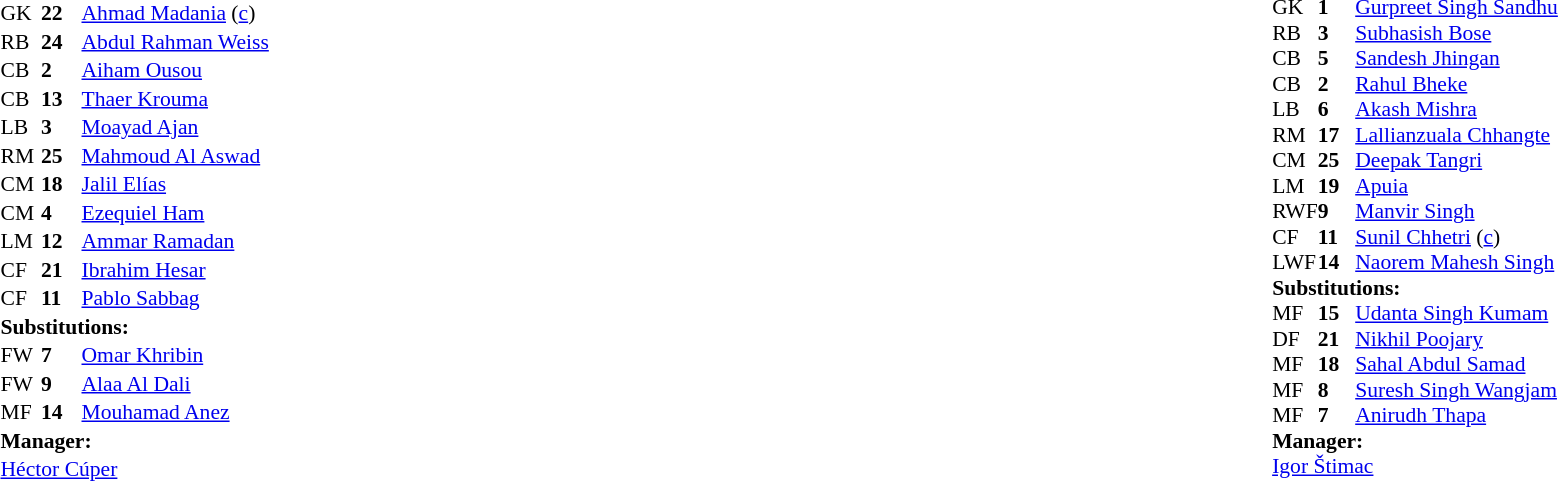<table width="100%">
<tr>
<td valign="top" width="40%"><br><table style="font-size:90%; cellspacing="0" cellpadding="0">
<tr>
<th width=25></th>
<th width=25></th>
</tr>
<tr>
<td>GK</td>
<td><strong>22</strong></td>
<td><a href='#'>Ahmad Madania</a> (<a href='#'>c</a>)</td>
</tr>
<tr>
<td>RB</td>
<td><strong>24</strong></td>
<td><a href='#'>Abdul Rahman Weiss</a></td>
<td></td>
</tr>
<tr>
<td>CB</td>
<td><strong>2</strong></td>
<td><a href='#'>Aiham Ousou</a></td>
</tr>
<tr>
<td>CB</td>
<td><strong>13</strong></td>
<td><a href='#'>Thaer Krouma</a></td>
</tr>
<tr>
<td>LB</td>
<td><strong>3</strong></td>
<td><a href='#'>Moayad Ajan</a></td>
</tr>
<tr>
<td>RM</td>
<td><strong>25</strong></td>
<td><a href='#'>Mahmoud Al Aswad</a></td>
<td></td>
<td></td>
</tr>
<tr>
<td>CM</td>
<td><strong>18</strong></td>
<td><a href='#'>Jalil Elías</a></td>
</tr>
<tr>
<td>CM</td>
<td><strong>4</strong></td>
<td><a href='#'>Ezequiel Ham</a></td>
</tr>
<tr>
<td>LM</td>
<td><strong>12</strong></td>
<td><a href='#'>Ammar Ramadan</a></td>
<td></td>
<td></td>
</tr>
<tr>
<td>CF</td>
<td><strong>21</strong></td>
<td><a href='#'>Ibrahim Hesar</a></td>
</tr>
<tr>
<td>CF</td>
<td><strong>11</strong></td>
<td><a href='#'>Pablo Sabbag</a></td>
<td></td>
<td></td>
</tr>
<tr>
<td colspan=3><strong>Substitutions:</strong></td>
</tr>
<tr>
<td>FW</td>
<td><strong>7</strong></td>
<td><a href='#'>Omar Khribin</a></td>
<td></td>
<td></td>
</tr>
<tr>
<td>FW</td>
<td><strong>9</strong></td>
<td><a href='#'>Alaa Al Dali</a></td>
<td></td>
<td></td>
</tr>
<tr>
<td>MF</td>
<td><strong>14</strong></td>
<td><a href='#'>Mouhamad Anez</a></td>
<td></td>
<td></td>
</tr>
<tr>
<td colspan=3><strong>Manager:</strong></td>
</tr>
<tr>
<td colspan=3> <a href='#'>Héctor Cúper</a></td>
</tr>
</table>
</td>
<td valign="top"></td>
<td valign="top" width="50%"><br><table style="font-size:90%; margin:auto" cellspacing="0" cellpadding="0">
<tr>
<th width=25></th>
<th width=25></th>
</tr>
<tr>
<td>GK</td>
<td><strong>1</strong></td>
<td><a href='#'>Gurpreet Singh Sandhu</a></td>
</tr>
<tr>
<td>RB</td>
<td><strong>3</strong></td>
<td><a href='#'>Subhasish Bose</a></td>
</tr>
<tr>
<td>CB</td>
<td><strong>5</strong></td>
<td><a href='#'>Sandesh Jhingan</a></td>
<td></td>
<td></td>
</tr>
<tr>
<td>CB</td>
<td><strong>2</strong></td>
<td><a href='#'>Rahul Bheke</a></td>
<td></td>
</tr>
<tr>
<td>LB</td>
<td><strong>6</strong></td>
<td><a href='#'>Akash Mishra</a></td>
</tr>
<tr>
<td>RM</td>
<td><strong>17</strong></td>
<td><a href='#'>Lallianzuala Chhangte</a></td>
</tr>
<tr>
<td>CM</td>
<td><strong>25</strong></td>
<td><a href='#'>Deepak Tangri</a></td>
<td></td>
<td></td>
</tr>
<tr>
<td>LM</td>
<td><strong>19</strong></td>
<td><a href='#'>Apuia</a></td>
<td></td>
<td></td>
</tr>
<tr>
<td>RWF</td>
<td><strong>9</strong></td>
<td><a href='#'>Manvir Singh</a></td>
<td></td>
<td></td>
</tr>
<tr>
<td>CF</td>
<td><strong>11</strong></td>
<td><a href='#'>Sunil Chhetri</a> (<a href='#'>c</a>)</td>
</tr>
<tr>
<td>LWF</td>
<td><strong>14</strong></td>
<td><a href='#'>Naorem Mahesh Singh</a></td>
<td></td>
<td></td>
</tr>
<tr>
<td colspan=3><strong>Substitutions:</strong></td>
</tr>
<tr>
<td>MF</td>
<td><strong>15</strong></td>
<td><a href='#'>Udanta Singh Kumam</a></td>
<td></td>
<td></td>
</tr>
<tr>
<td>DF</td>
<td><strong>21</strong></td>
<td><a href='#'>Nikhil Poojary</a></td>
<td></td>
<td></td>
</tr>
<tr>
<td>MF</td>
<td><strong>18</strong></td>
<td><a href='#'>Sahal Abdul Samad</a></td>
<td></td>
<td></td>
</tr>
<tr>
<td>MF</td>
<td><strong>8</strong></td>
<td><a href='#'>Suresh Singh Wangjam</a></td>
<td></td>
<td></td>
</tr>
<tr>
<td>MF</td>
<td><strong>7</strong></td>
<td><a href='#'>Anirudh Thapa</a></td>
<td></td>
<td></td>
</tr>
<tr>
<td colspan=3><strong>Manager:</strong></td>
</tr>
<tr>
<td colspan=3> <a href='#'>Igor Štimac</a></td>
<td></td>
</tr>
</table>
</td>
</tr>
</table>
